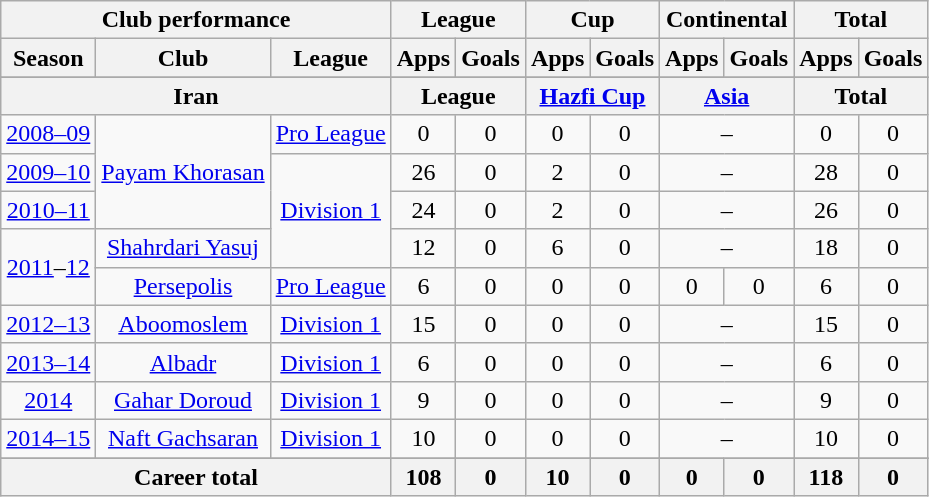<table class="wikitable" style="text-align:center">
<tr>
<th colspan=3>Club performance</th>
<th colspan=2>League</th>
<th colspan=2>Cup</th>
<th colspan=2>Continental</th>
<th colspan=2>Total</th>
</tr>
<tr>
<th>Season</th>
<th>Club</th>
<th>League</th>
<th>Apps</th>
<th>Goals</th>
<th>Apps</th>
<th>Goals</th>
<th>Apps</th>
<th>Goals</th>
<th>Apps</th>
<th>Goals</th>
</tr>
<tr>
</tr>
<tr>
<th colspan=3>Iran</th>
<th colspan=2>League</th>
<th colspan=2><a href='#'>Hazfi Cup</a></th>
<th colspan=2><a href='#'>Asia</a></th>
<th colspan=2>Total</th>
</tr>
<tr>
<td><a href='#'>2008–09</a></td>
<td rowspan="3"><a href='#'>Payam Khorasan</a></td>
<td><a href='#'>Pro League</a></td>
<td>0</td>
<td>0</td>
<td>0</td>
<td>0</td>
<td colspan="2">–</td>
<td>0</td>
<td>0</td>
</tr>
<tr>
<td><a href='#'>2009–10</a></td>
<td rowspan="3"><a href='#'>Division 1</a></td>
<td>26</td>
<td>0</td>
<td>2</td>
<td>0</td>
<td colspan="2">–</td>
<td>28</td>
<td>0</td>
</tr>
<tr>
<td><a href='#'>2010–11</a></td>
<td>24</td>
<td>0</td>
<td>2</td>
<td>0</td>
<td colspan="2">–</td>
<td>26</td>
<td>0</td>
</tr>
<tr>
<td rowspan="2"><a href='#'>2011</a>–<a href='#'>12</a></td>
<td><a href='#'>Shahrdari Yasuj</a></td>
<td>12</td>
<td>0</td>
<td>6</td>
<td>0</td>
<td colspan="2">–</td>
<td>18</td>
<td>0</td>
</tr>
<tr>
<td><a href='#'>Persepolis</a></td>
<td><a href='#'>Pro League</a></td>
<td>6</td>
<td>0</td>
<td>0</td>
<td>0</td>
<td>0</td>
<td>0</td>
<td>6</td>
<td>0</td>
</tr>
<tr>
<td><a href='#'>2012–13</a></td>
<td><a href='#'>Aboomoslem</a></td>
<td rowspan="1"><a href='#'>Division 1</a></td>
<td>15</td>
<td>0</td>
<td>0</td>
<td>0</td>
<td colspan="2">–</td>
<td>15</td>
<td>0</td>
</tr>
<tr>
<td><a href='#'>2013–14</a></td>
<td><a href='#'>Albadr</a></td>
<td rowspan="1"><a href='#'>Division 1</a></td>
<td>6</td>
<td>0</td>
<td>0</td>
<td>0</td>
<td colspan="2">–</td>
<td>6</td>
<td>0</td>
</tr>
<tr>
<td><a href='#'>2014</a></td>
<td><a href='#'>Gahar Doroud</a></td>
<td rowspan="1"><a href='#'>Division 1</a></td>
<td>9</td>
<td>0</td>
<td>0</td>
<td>0</td>
<td colspan="2">–</td>
<td>9</td>
<td>0</td>
</tr>
<tr>
<td><a href='#'>2014–15</a></td>
<td><a href='#'>Naft Gachsaran</a></td>
<td rowspan="1"><a href='#'>Division 1</a></td>
<td>10</td>
<td>0</td>
<td>0</td>
<td>0</td>
<td colspan="2">–</td>
<td>10</td>
<td>0</td>
</tr>
<tr>
</tr>
<tr>
<th colspan=3>Career total</th>
<th>108</th>
<th>0</th>
<th>10</th>
<th>0</th>
<th>0</th>
<th>0</th>
<th>118</th>
<th>0</th>
</tr>
</table>
